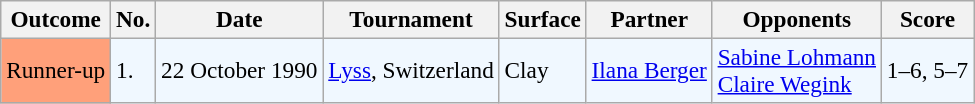<table class="sortable wikitable" style=font-size:97%>
<tr>
<th>Outcome</th>
<th>No.</th>
<th>Date</th>
<th>Tournament</th>
<th>Surface</th>
<th>Partner</th>
<th>Opponents</th>
<th>Score</th>
</tr>
<tr bgcolor="#f0f8ff">
<td bgcolor="FFA07A">Runner-up</td>
<td>1.</td>
<td>22 October 1990</td>
<td><a href='#'>Lyss</a>, Switzerland</td>
<td>Clay</td>
<td> <a href='#'>Ilana Berger</a></td>
<td> <a href='#'>Sabine Lohmann</a> <br>  <a href='#'>Claire Wegink</a></td>
<td>1–6, 5–7</td>
</tr>
</table>
